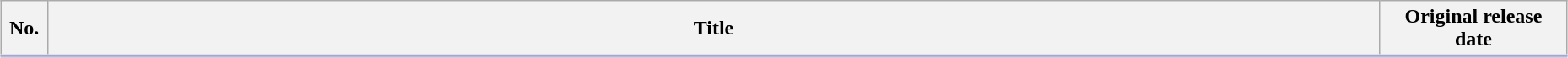<table class="wikitable" style="width:98%; margin:auto; background:#FFF;">
<tr style="border-bottom: 3px solid #CCF;">
<th style="width:3%;">No.</th>
<th>Title</th>
<th style="width:12%;">Original release date</th>
</tr>
<tr>
</tr>
</table>
